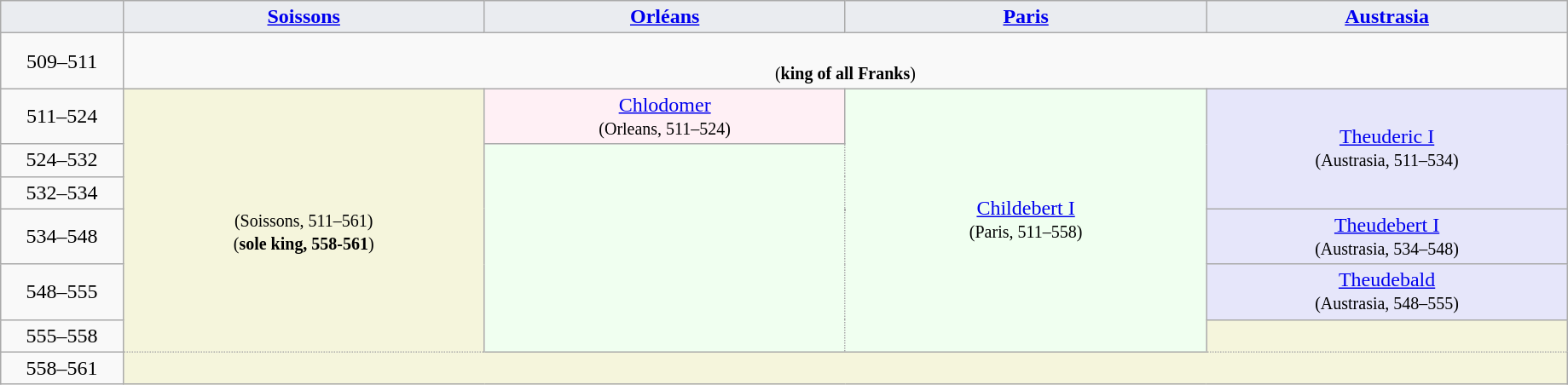<table class="wikitable" style="text-align: center; border-collapse: collapse" width="97%" cellspacing="0" cellpadding="0" border="0" bordercolor="#111111">
<tr valign="bottom" align="center" bgcolor="#EAECF0">
<td width="80px"></td>
<td width="250px"><strong><a href='#'>Soissons</a></strong></td>
<td width="250px"><strong><a href='#'>Orléans</a></strong></td>
<td width="250px"><strong><a href='#'>Paris</a></strong></td>
<td width="250px"><strong><a href='#'>Austrasia</a></strong></td>
</tr>
<tr>
<td>509–511</td>
<td colspan="4"><strong></strong><br><small>(<strong>king of all Franks</strong>)</small></td>
</tr>
<tr align="center">
<td>511–524</td>
<td rowspan="6" style="border-left-style: none; border-bottom-style: dotted; background: beige"><strong></strong><br><small>(Soissons, 511–561)<br>(<strong>sole king, 558-561</strong>)</small></td>
<td style="border-style: solid;" bgcolor="#fff0f5"><a href='#'>Chlodomer</a><br><small>(Orleans, 511–524)</small></td>
<td rowspan="6" style="border-left-style: dotted; border-right-style: none; background: honeydew"><a href='#'>Childebert I</a><br><small>(Paris, 511–558)</small></td>
<td rowspan="3" bgcolor="#e6e6fa"><a href='#'>Theuderic I</a><br><small>(Austrasia, 511–534)</small></td>
</tr>
<tr align="center">
<td>524–532</td>
<td rowspan="5" bgcolor="#F0FFF0" style="border-right-style: none;"> </td>
</tr>
<tr align="center">
<td>532–534</td>
</tr>
<tr align="center">
<td>534–548</td>
<td bgcolor="#e6e6fa"><a href='#'>Theudebert I</a><br><small>(Austrasia, 534–548)</small></td>
</tr>
<tr align="center">
<td>548–555</td>
<td bgcolor="#e6e6fa"><a href='#'>Theudebald</a><br><small>(Austrasia, 548–555)</small></td>
</tr>
<tr align="center">
<td>555–558</td>
<td style="border-top-style: dotted; border-bottom-style: dotted; border-right-style: dotted; background: beige;"></td>
</tr>
<tr align="center">
<td>558–561</td>
<td colspan="4" style="border-top-style: dotted; background: beige"></td>
</tr>
</table>
